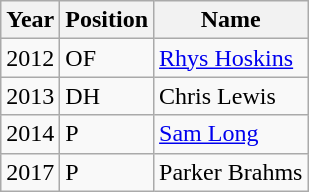<table class="wikitable">
<tr>
<th>Year</th>
<th>Position</th>
<th>Name</th>
</tr>
<tr>
<td>2012</td>
<td>OF</td>
<td><a href='#'>Rhys Hoskins</a></td>
</tr>
<tr>
<td>2013</td>
<td>DH</td>
<td>Chris Lewis</td>
</tr>
<tr>
<td>2014</td>
<td>P</td>
<td><a href='#'>Sam Long</a></td>
</tr>
<tr>
<td>2017</td>
<td>P</td>
<td>Parker Brahms</td>
</tr>
</table>
